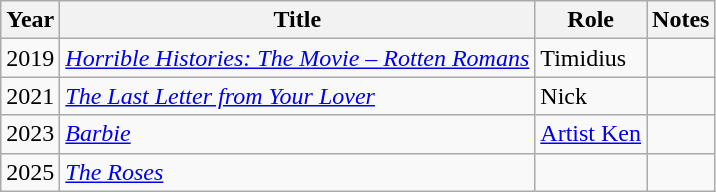<table class="wikitable plainrowheaders sortable">
<tr>
<th>Year</th>
<th>Title</th>
<th>Role</th>
<th>Notes</th>
</tr>
<tr>
<td>2019</td>
<td><em><a href='#'>Horrible Histories: The Movie – Rotten Romans</a></em></td>
<td>Timidius</td>
<td></td>
</tr>
<tr>
<td>2021</td>
<td><em><a href='#'>The Last Letter from Your Lover</a></em></td>
<td>Nick</td>
<td></td>
</tr>
<tr>
<td>2023</td>
<td><em><a href='#'>Barbie</a></em></td>
<td><a href='#'>Artist Ken</a></td>
<td></td>
</tr>
<tr>
<td>2025</td>
<td><em><a href='#'>The Roses</a></em></td>
<td></td>
<td></td>
</tr>
</table>
